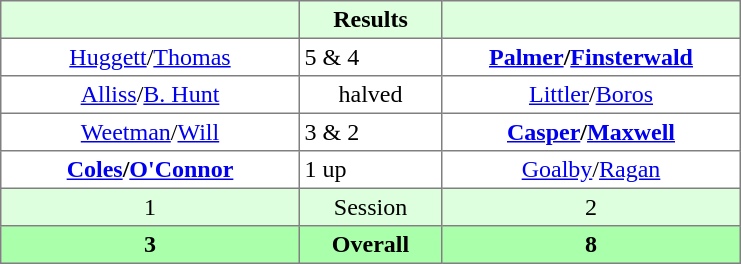<table border="1" cellpadding="3" style="border-collapse:collapse; text-align:center;">
<tr style="background:#dfd;">
<th style="width:12em;"></th>
<th style="width:5.5em;">Results</th>
<th style="width:12em;"></th>
</tr>
<tr>
<td><a href='#'>Huggett</a>/<a href='#'>Thomas</a></td>
<td align=left> 5 & 4</td>
<td><strong><a href='#'>Palmer</a>/<a href='#'>Finsterwald</a></strong></td>
</tr>
<tr>
<td><a href='#'>Alliss</a>/<a href='#'>B. Hunt</a></td>
<td>halved</td>
<td><a href='#'>Littler</a>/<a href='#'>Boros</a></td>
</tr>
<tr>
<td><a href='#'>Weetman</a>/<a href='#'>Will</a></td>
<td align=left> 3 & 2</td>
<td><strong><a href='#'>Casper</a>/<a href='#'>Maxwell</a></strong></td>
</tr>
<tr>
<td><strong><a href='#'>Coles</a>/<a href='#'>O'Connor</a></strong></td>
<td align=left> 1 up</td>
<td><a href='#'>Goalby</a>/<a href='#'>Ragan</a></td>
</tr>
<tr style="background:#dfd;">
<td>1</td>
<td>Session</td>
<td>2</td>
</tr>
<tr style="background:#afa;">
<th>3</th>
<th>Overall</th>
<th>8</th>
</tr>
</table>
